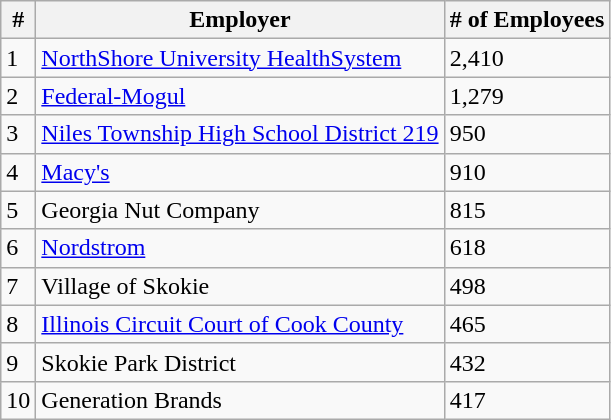<table class="wikitable">
<tr>
<th>#</th>
<th>Employer</th>
<th># of Employees</th>
</tr>
<tr>
<td>1</td>
<td><a href='#'>NorthShore University HealthSystem</a></td>
<td>2,410</td>
</tr>
<tr>
<td>2</td>
<td><a href='#'>Federal-Mogul</a></td>
<td>1,279</td>
</tr>
<tr>
<td>3</td>
<td><a href='#'>Niles Township High School District 219</a></td>
<td>950</td>
</tr>
<tr>
<td>4</td>
<td><a href='#'>Macy's</a></td>
<td>910</td>
</tr>
<tr>
<td>5</td>
<td>Georgia Nut Company</td>
<td>815</td>
</tr>
<tr>
<td>6</td>
<td><a href='#'>Nordstrom</a></td>
<td>618</td>
</tr>
<tr>
<td>7</td>
<td>Village of Skokie</td>
<td>498</td>
</tr>
<tr>
<td>8</td>
<td><a href='#'>Illinois Circuit Court of Cook County</a></td>
<td>465</td>
</tr>
<tr>
<td>9</td>
<td>Skokie Park District</td>
<td>432</td>
</tr>
<tr>
<td>10</td>
<td>Generation Brands</td>
<td>417</td>
</tr>
</table>
